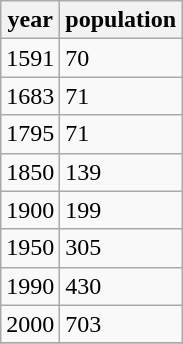<table class="wikitable">
<tr>
<th>year</th>
<th>population</th>
</tr>
<tr>
<td>1591</td>
<td>70</td>
</tr>
<tr>
<td>1683</td>
<td>71</td>
</tr>
<tr>
<td>1795</td>
<td>71</td>
</tr>
<tr>
<td>1850</td>
<td>139</td>
</tr>
<tr>
<td>1900</td>
<td>199</td>
</tr>
<tr>
<td>1950</td>
<td>305</td>
</tr>
<tr>
<td>1990</td>
<td>430</td>
</tr>
<tr>
<td>2000</td>
<td>703</td>
</tr>
<tr>
</tr>
</table>
